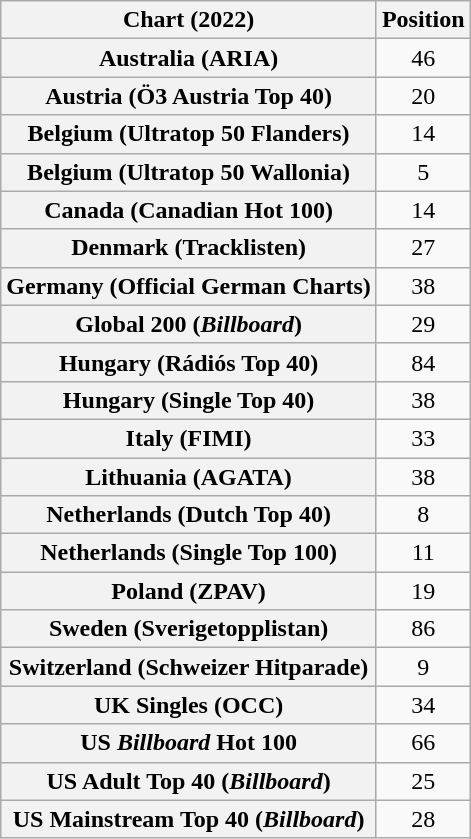<table class="wikitable sortable plainrowheaders" style="text-align:center">
<tr>
<th scope="col">Chart (2022)</th>
<th scope="col">Position</th>
</tr>
<tr>
<th scope="row">Australia (ARIA)</th>
<td>46</td>
</tr>
<tr>
<th scope="row">Austria (Ö3 Austria Top 40)</th>
<td>20</td>
</tr>
<tr>
<th scope="row">Belgium (Ultratop 50 Flanders)</th>
<td>14</td>
</tr>
<tr>
<th scope="row">Belgium (Ultratop 50 Wallonia)</th>
<td>5</td>
</tr>
<tr>
<th scope="row">Canada (Canadian Hot 100)</th>
<td>14</td>
</tr>
<tr>
<th scope="row">Denmark (Tracklisten)</th>
<td>27</td>
</tr>
<tr>
<th scope="row">Germany (Official German Charts)</th>
<td>38</td>
</tr>
<tr>
<th scope="row">Global 200 (<em>Billboard</em>)</th>
<td>29</td>
</tr>
<tr>
<th scope="row">Hungary (Rádiós Top 40)</th>
<td>84</td>
</tr>
<tr>
<th scope="row">Hungary (Single Top 40)</th>
<td>38</td>
</tr>
<tr>
<th scope="row">Italy (FIMI)</th>
<td>33</td>
</tr>
<tr>
<th scope="row">Lithuania (AGATA)</th>
<td>38</td>
</tr>
<tr>
<th scope="row">Netherlands (Dutch Top 40)</th>
<td>8</td>
</tr>
<tr>
<th scope="row">Netherlands (Single Top 100)</th>
<td>11</td>
</tr>
<tr>
<th scope="row">Poland (ZPAV)</th>
<td>19</td>
</tr>
<tr>
<th scope="row">Sweden (Sverigetopplistan)</th>
<td>86</td>
</tr>
<tr>
<th scope="row">Switzerland (Schweizer Hitparade)</th>
<td>9</td>
</tr>
<tr>
<th scope="row">UK Singles (OCC)</th>
<td>34</td>
</tr>
<tr>
<th scope="row">US <em>Billboard</em> Hot 100</th>
<td>66</td>
</tr>
<tr>
<th scope="row">US Adult Top 40 (<em>Billboard</em>)</th>
<td>25</td>
</tr>
<tr>
<th scope="row">US Mainstream Top 40 (<em>Billboard</em>)</th>
<td>28</td>
</tr>
</table>
